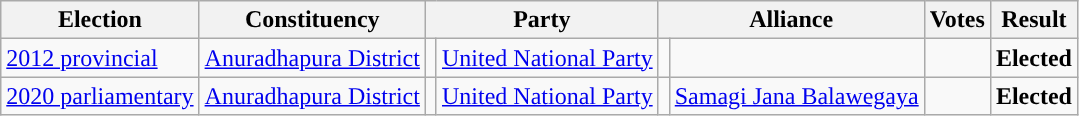<table class="wikitable" style="text-align:left;">
<tr>
<th scope=col>Election</th>
<th scope=col>Constituency</th>
<th scope=col colspan="2">Party</th>
<th scope=col colspan="2">Alliance</th>
<th scope=col>Votes</th>
<th scope=col>Result</th>
</tr>
<tr>
<td><a href='#'>2012 provincial</a></td>
<td><a href='#'>Anuradhapura District</a></td>
<td style="background:"></td>
<td><a href='#'>United National Party</a></td>
<td></td>
<td></td>
<td align=right></td>
<td><strong>Elected</strong></td>
</tr>
<tr>
<td><a href='#'>2020 parliamentary</a></td>
<td><a href='#'>Anuradhapura District</a></td>
<td style="background:"></td>
<td><a href='#'>United National Party</a></td>
<td style="background:"></td>
<td><a href='#'>Samagi Jana Balawegaya</a></td>
<td align=right></td>
<td><strong>Elected</strong></td>
</tr>
</table>
